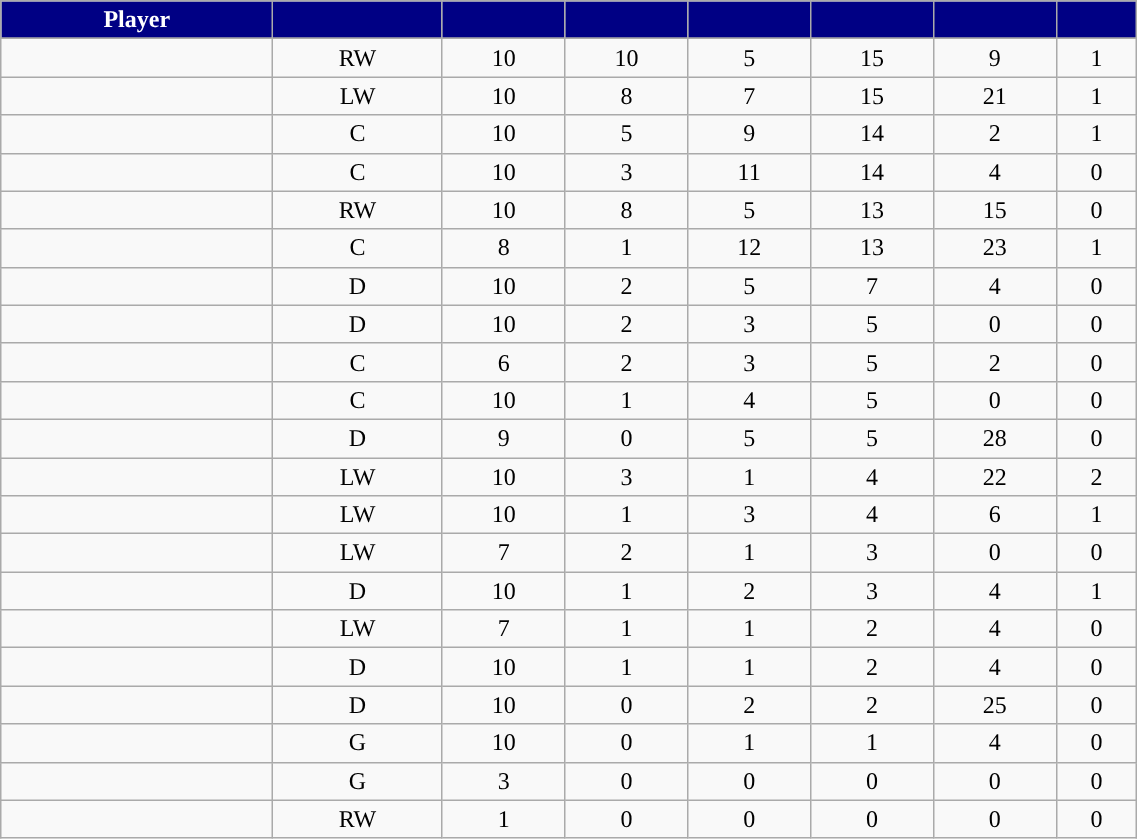<table style="width:60%;" class="wikitable sortable">
<tr align=center>
<th style="color:white; background:#000084; ">Player</th>
<th style="color:white; background:#000084; "></th>
<th style="color:white; background:#000084; "></th>
<th style="color:white; background:#000084; "></th>
<th style="color:white; background:#000084; "></th>
<th style="color:white; background:#000084; "></th>
<th style="color:white; background:#000084; "></th>
<th style="color:white; background:#000084; "></th>
</tr>
<tr>
</tr>
<tr style="text-align:center;">
<td style="text-align:right;"></td>
<td>RW</td>
<td>10</td>
<td>10</td>
<td>5</td>
<td>15</td>
<td>9</td>
<td>1</td>
</tr>
<tr style="text-align:center;">
<td style="text-align:right;"></td>
<td>LW</td>
<td>10</td>
<td>8</td>
<td>7</td>
<td>15</td>
<td>21</td>
<td>1</td>
</tr>
<tr style="text-align:center;">
<td style="text-align:right;"></td>
<td>C</td>
<td>10</td>
<td>5</td>
<td>9</td>
<td>14</td>
<td>2</td>
<td>1</td>
</tr>
<tr style="text-align:center;">
<td style="text-align:right;"></td>
<td>C</td>
<td>10</td>
<td>3</td>
<td>11</td>
<td>14</td>
<td>4</td>
<td>0</td>
</tr>
<tr style="text-align:center;">
<td style="text-align:right;"></td>
<td>RW</td>
<td>10</td>
<td>8</td>
<td>5</td>
<td>13</td>
<td>15</td>
<td>0</td>
</tr>
<tr style="text-align:center;">
<td style="text-align:right;"></td>
<td>C</td>
<td>8</td>
<td>1</td>
<td>12</td>
<td>13</td>
<td>23</td>
<td>1</td>
</tr>
<tr style="text-align:center;">
<td style="text-align:right;"></td>
<td>D</td>
<td>10</td>
<td>2</td>
<td>5</td>
<td>7</td>
<td>4</td>
<td>0</td>
</tr>
<tr style="text-align:center;">
<td style="text-align:right;"></td>
<td>D</td>
<td>10</td>
<td>2</td>
<td>3</td>
<td>5</td>
<td>0</td>
<td>0</td>
</tr>
<tr style="text-align:center;">
<td style="text-align:right;"></td>
<td>C</td>
<td>6</td>
<td>2</td>
<td>3</td>
<td>5</td>
<td>2</td>
<td>0</td>
</tr>
<tr style="text-align:center;">
<td style="text-align:right;"></td>
<td>C</td>
<td>10</td>
<td>1</td>
<td>4</td>
<td>5</td>
<td>0</td>
<td>0</td>
</tr>
<tr style="text-align:center;">
<td style="text-align:right;"></td>
<td>D</td>
<td>9</td>
<td>0</td>
<td>5</td>
<td>5</td>
<td>28</td>
<td>0</td>
</tr>
<tr style="text-align:center;">
<td style="text-align:right;"></td>
<td>LW</td>
<td>10</td>
<td>3</td>
<td>1</td>
<td>4</td>
<td>22</td>
<td>2</td>
</tr>
<tr style="text-align:center;">
<td style="text-align:right;"></td>
<td>LW</td>
<td>10</td>
<td>1</td>
<td>3</td>
<td>4</td>
<td>6</td>
<td>1</td>
</tr>
<tr style="text-align:center;">
<td style="text-align:right;"></td>
<td>LW</td>
<td>7</td>
<td>2</td>
<td>1</td>
<td>3</td>
<td>0</td>
<td>0</td>
</tr>
<tr style="text-align:center;">
<td style="text-align:right;"></td>
<td>D</td>
<td>10</td>
<td>1</td>
<td>2</td>
<td>3</td>
<td>4</td>
<td>1</td>
</tr>
<tr style="text-align:center;">
<td style="text-align:right;"></td>
<td>LW</td>
<td>7</td>
<td>1</td>
<td>1</td>
<td>2</td>
<td>4</td>
<td>0</td>
</tr>
<tr style="text-align:center;">
<td style="text-align:right;"></td>
<td>D</td>
<td>10</td>
<td>1</td>
<td>1</td>
<td>2</td>
<td>4</td>
<td>0</td>
</tr>
<tr style="text-align:center;">
<td style="text-align:right;"></td>
<td>D</td>
<td>10</td>
<td>0</td>
<td>2</td>
<td>2</td>
<td>25</td>
<td>0</td>
</tr>
<tr style="text-align:center;">
<td style="text-align:right;"></td>
<td>G</td>
<td>10</td>
<td>0</td>
<td>1</td>
<td>1</td>
<td>4</td>
<td>0</td>
</tr>
<tr style="text-align:center;">
<td style="text-align:right;"></td>
<td>G</td>
<td>3</td>
<td>0</td>
<td>0</td>
<td>0</td>
<td>0</td>
<td>0</td>
</tr>
<tr style="text-align:center;">
<td style="text-align:right;"></td>
<td>RW</td>
<td>1</td>
<td>0</td>
<td>0</td>
<td>0</td>
<td>0</td>
<td>0</td>
</tr>
</table>
